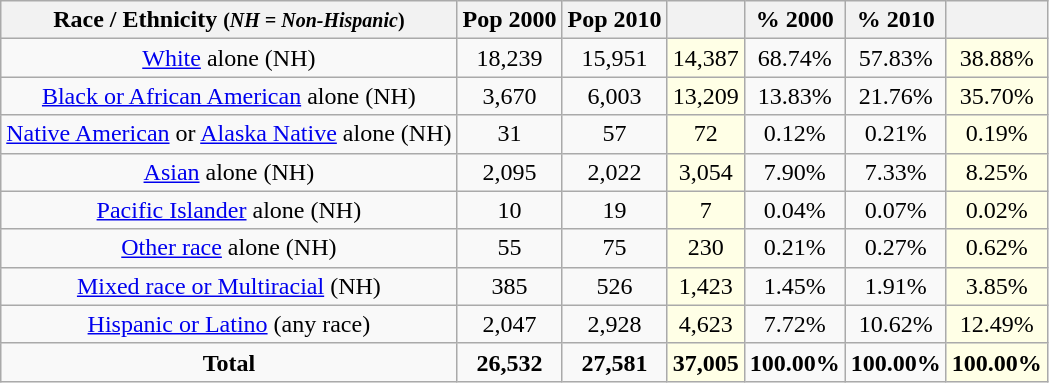<table class="wikitable" style="text-align:center;">
<tr>
<th>Race / Ethnicity <small>(<em>NH = Non-Hispanic</em>)</small></th>
<th>Pop 2000</th>
<th>Pop 2010</th>
<th></th>
<th>% 2000</th>
<th>% 2010</th>
<th></th>
</tr>
<tr>
<td><a href='#'>White</a> alone (NH)</td>
<td>18,239</td>
<td>15,951</td>
<td style="background: #ffffe6; ">14,387</td>
<td>68.74%</td>
<td>57.83%</td>
<td style="background: #ffffe6; ">38.88%</td>
</tr>
<tr>
<td><a href='#'>Black or African American</a> alone (NH)</td>
<td>3,670</td>
<td>6,003</td>
<td style="background: #ffffe6; ">13,209</td>
<td>13.83%</td>
<td>21.76%</td>
<td style="background: #ffffe6; ">35.70%</td>
</tr>
<tr>
<td><a href='#'>Native American</a> or <a href='#'>Alaska Native</a> alone (NH)</td>
<td>31</td>
<td>57</td>
<td style="background: #ffffe6; ">72</td>
<td>0.12%</td>
<td>0.21%</td>
<td style="background: #ffffe6; ">0.19%</td>
</tr>
<tr>
<td><a href='#'>Asian</a> alone (NH)</td>
<td>2,095</td>
<td>2,022</td>
<td style="background: #ffffe6; ">3,054</td>
<td>7.90%</td>
<td>7.33%</td>
<td style="background: #ffffe6; ">8.25%</td>
</tr>
<tr>
<td><a href='#'>Pacific Islander</a> alone (NH)</td>
<td>10</td>
<td>19</td>
<td style="background: #ffffe6; ">7</td>
<td>0.04%</td>
<td>0.07%</td>
<td style="background: #ffffe6; ">0.02%</td>
</tr>
<tr>
<td><a href='#'>Other race</a> alone (NH)</td>
<td>55</td>
<td>75</td>
<td style="background: #ffffe6; ">230</td>
<td>0.21%</td>
<td>0.27%</td>
<td style="background: #ffffe6; ">0.62%</td>
</tr>
<tr>
<td><a href='#'>Mixed race or Multiracial</a> (NH)</td>
<td>385</td>
<td>526</td>
<td style="background: #ffffe6; ">1,423</td>
<td>1.45%</td>
<td>1.91%</td>
<td style="background: #ffffe6; ">3.85%</td>
</tr>
<tr>
<td><a href='#'>Hispanic or Latino</a> (any race)</td>
<td>2,047</td>
<td>2,928</td>
<td style="background: #ffffe6; ">4,623</td>
<td>7.72%</td>
<td>10.62%</td>
<td style="background: #ffffe6; ">12.49%</td>
</tr>
<tr>
<td><strong>Total</strong></td>
<td><strong>26,532</strong></td>
<td><strong>27,581</strong></td>
<td style="background: #ffffe6; "><strong>37,005</strong></td>
<td><strong>100.00%</strong></td>
<td><strong>100.00%</strong></td>
<td style="background: #ffffe6; "><strong>100.00%</strong></td>
</tr>
</table>
